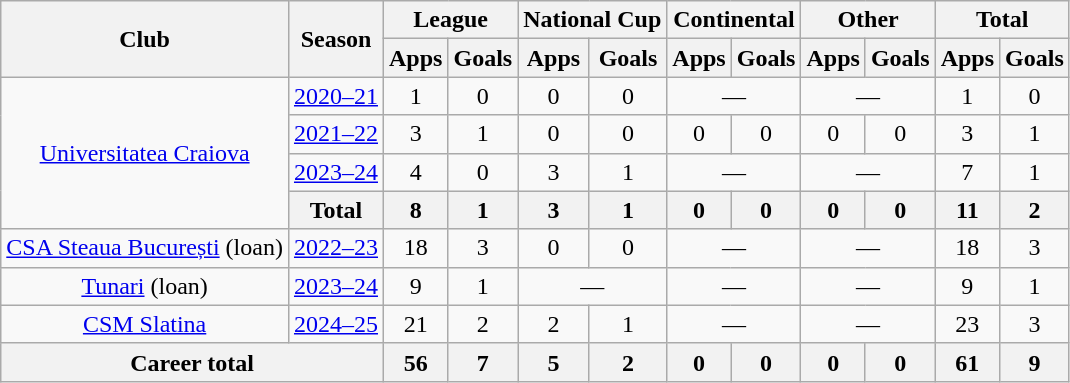<table class="wikitable" style="text-align:center">
<tr>
<th rowspan="2">Club</th>
<th rowspan="2">Season</th>
<th colspan="2">League</th>
<th colspan="2">National Cup</th>
<th colspan="2">Continental</th>
<th colspan="2">Other</th>
<th colspan="2">Total</th>
</tr>
<tr>
<th>Apps</th>
<th>Goals</th>
<th>Apps</th>
<th>Goals</th>
<th>Apps</th>
<th>Goals</th>
<th>Apps</th>
<th>Goals</th>
<th>Apps</th>
<th>Goals</th>
</tr>
<tr>
<td rowspan="4"><a href='#'>Universitatea Craiova</a></td>
<td><a href='#'>2020–21</a></td>
<td>1</td>
<td>0</td>
<td>0</td>
<td>0</td>
<td colspan="2">—</td>
<td colspan="2">—</td>
<td>1</td>
<td>0</td>
</tr>
<tr>
<td><a href='#'>2021–22</a></td>
<td>3</td>
<td>1</td>
<td>0</td>
<td>0</td>
<td>0</td>
<td>0</td>
<td>0</td>
<td>0</td>
<td>3</td>
<td>1</td>
</tr>
<tr>
<td><a href='#'>2023–24</a></td>
<td>4</td>
<td>0</td>
<td>3</td>
<td>1</td>
<td colspan="2">—</td>
<td colspan="2">—</td>
<td>7</td>
<td>1</td>
</tr>
<tr>
<th colspan="1">Total</th>
<th>8</th>
<th>1</th>
<th>3</th>
<th>1</th>
<th>0</th>
<th>0</th>
<th>0</th>
<th>0</th>
<th>11</th>
<th>2</th>
</tr>
<tr>
<td><a href='#'>CSA Steaua București</a> (loan)</td>
<td><a href='#'>2022–23</a></td>
<td>18</td>
<td>3</td>
<td>0</td>
<td>0</td>
<td colspan="2">—</td>
<td colspan="2">—</td>
<td>18</td>
<td>3</td>
</tr>
<tr>
<td><a href='#'>Tunari</a> (loan)</td>
<td><a href='#'>2023–24</a></td>
<td>9</td>
<td>1</td>
<td colspan="2">—</td>
<td colspan="2">—</td>
<td colspan="2">—</td>
<td>9</td>
<td>1</td>
</tr>
<tr>
<td><a href='#'>CSM Slatina</a></td>
<td><a href='#'>2024–25</a></td>
<td>21</td>
<td>2</td>
<td>2</td>
<td>1</td>
<td colspan="2">—</td>
<td colspan="2">—</td>
<td>23</td>
<td>3</td>
</tr>
<tr>
<th colspan="2">Career total</th>
<th>56</th>
<th>7</th>
<th>5</th>
<th>2</th>
<th>0</th>
<th>0</th>
<th>0</th>
<th>0</th>
<th>61</th>
<th>9</th>
</tr>
</table>
